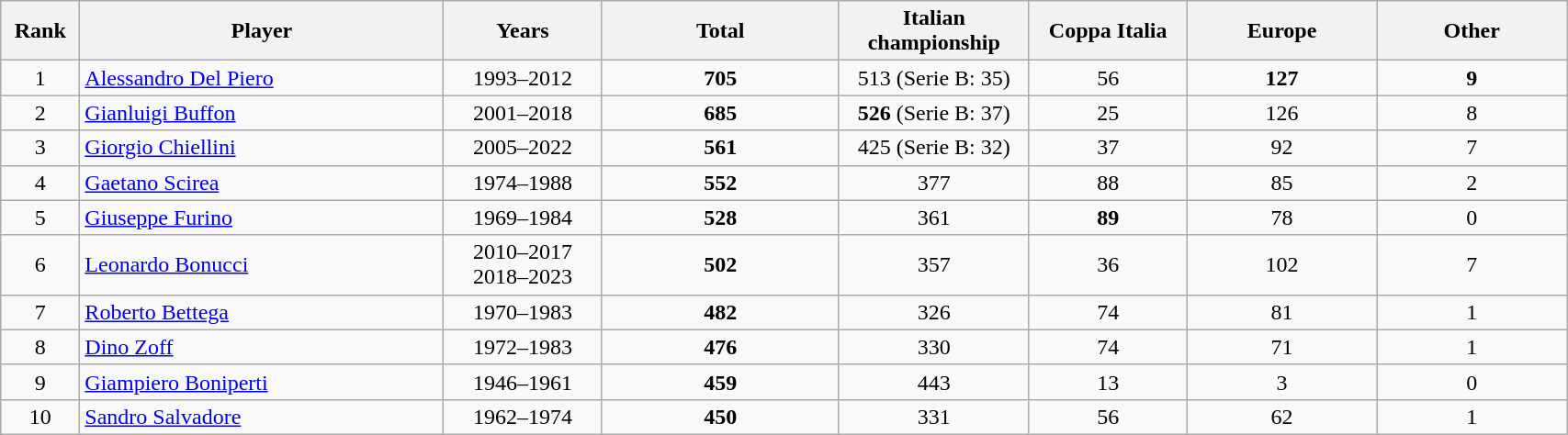<table class="wikitable sortable" width="90%" style="font-size:100%; text-align: center;">
<tr>
<th width="5%">Rank</th>
<th width="23%">Player</th>
<th width="10%">Years</th>
<th width="15%">Total</th>
<th width="12%">Italian championship</th>
<th width="10%">Coppa Italia</th>
<th width="12%">Europe</th>
<th width="12%">Other</th>
</tr>
<tr>
<td>1</td>
<td style="text-align:left;"> <a href='#'>Alessandro Del Piero</a></td>
<td>1993–2012</td>
<td><strong>705</strong></td>
<td>513 (Serie B: 35)</td>
<td>56</td>
<td><strong>127</strong></td>
<td><strong>9</strong></td>
</tr>
<tr>
<td>2</td>
<td style="text-align:left;"> <a href='#'>Gianluigi Buffon</a></td>
<td>2001–2018<br></td>
<td><strong>685</strong></td>
<td><strong>526</strong> (Serie B: 37)</td>
<td>25</td>
<td>126</td>
<td>8</td>
</tr>
<tr>
<td>3</td>
<td style="text-align:left;"> <a href='#'>Giorgio Chiellini</a></td>
<td>2005–2022</td>
<td><strong>561</strong></td>
<td>425 (Serie B: 32)</td>
<td>37</td>
<td>92</td>
<td>7</td>
</tr>
<tr>
<td>4</td>
<td style="text-align:left;"> <a href='#'>Gaetano Scirea</a></td>
<td>1974–1988</td>
<td><strong>552</strong></td>
<td>377</td>
<td>88</td>
<td>85</td>
<td>2</td>
</tr>
<tr>
<td>5</td>
<td style="text-align:left;"> <a href='#'>Giuseppe Furino</a></td>
<td>1969–1984</td>
<td><strong>528</strong></td>
<td>361</td>
<td><strong>89</strong></td>
<td>78</td>
<td>0</td>
</tr>
<tr>
<td>6</td>
<td style="text-align:left;"> <a href='#'>Leonardo Bonucci</a></td>
<td>2010–2017<br>2018–2023</td>
<td><strong>502</strong></td>
<td>357</td>
<td>36</td>
<td>102</td>
<td>7</td>
</tr>
<tr>
<td>7</td>
<td style="text-align:left;"> <a href='#'>Roberto Bettega</a></td>
<td>1970–1983</td>
<td><strong>482</strong></td>
<td>326</td>
<td>74</td>
<td>81</td>
<td>1</td>
</tr>
<tr>
<td>8</td>
<td style="text-align:left;"> <a href='#'>Dino Zoff</a></td>
<td>1972–1983</td>
<td><strong>476</strong></td>
<td>330</td>
<td>74</td>
<td>71</td>
<td>1</td>
</tr>
<tr>
<td>9</td>
<td style="text-align:left;"> <a href='#'>Giampiero Boniperti</a></td>
<td>1946–1961</td>
<td><strong>459</strong></td>
<td>443</td>
<td>13</td>
<td>3</td>
<td>0</td>
</tr>
<tr>
<td>10</td>
<td style="text-align:left;"> <a href='#'>Sandro Salvadore</a></td>
<td>1962–1974</td>
<td><strong>450</strong></td>
<td>331</td>
<td>56</td>
<td>62</td>
<td>1</td>
</tr>
</table>
